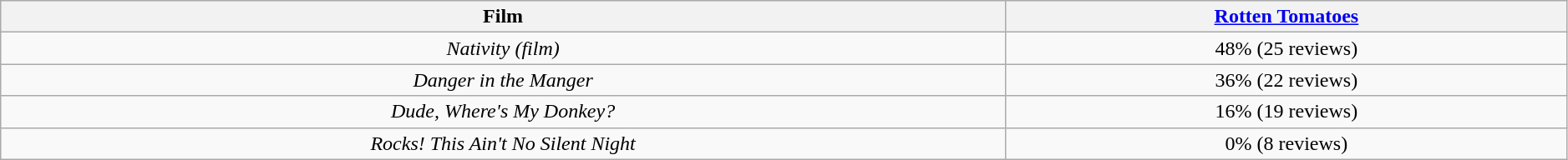<table class="wikitable sortable" width=99% border="1" style="text-align: center;">
<tr>
<th>Film</th>
<th><a href='#'>Rotten Tomatoes</a></th>
</tr>
<tr>
<td><em>Nativity (film)</em></td>
<td>48% (25 reviews)</td>
</tr>
<tr>
<td><em>Danger in the Manger</em></td>
<td>36% (22 reviews)</td>
</tr>
<tr>
<td><em>Dude, Where's My Donkey?</em></td>
<td>16% (19 reviews)</td>
</tr>
<tr>
<td><em>Rocks! This Ain't No Silent Night</em></td>
<td>0% (8 reviews) </td>
</tr>
</table>
